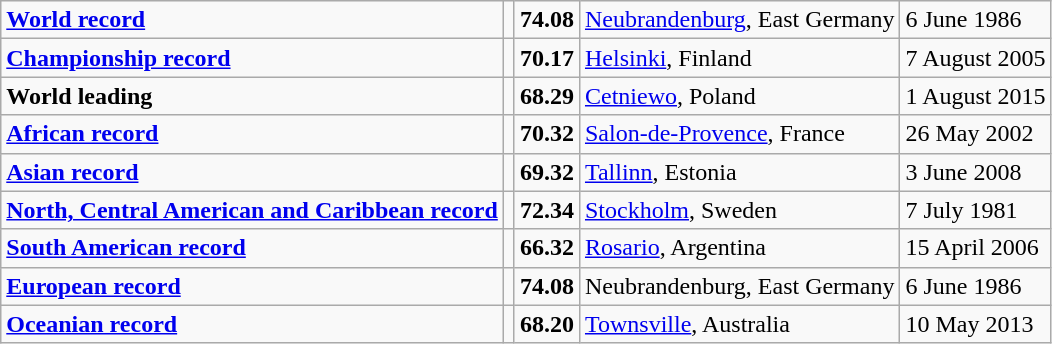<table class="wikitable">
<tr>
<td><strong><a href='#'>World record</a></strong></td>
<td></td>
<td><strong>74.08</strong></td>
<td><a href='#'>Neubrandenburg</a>, East Germany</td>
<td>6 June 1986</td>
</tr>
<tr>
<td><strong><a href='#'>Championship record</a></strong></td>
<td></td>
<td><strong>70.17</strong></td>
<td><a href='#'>Helsinki</a>, Finland</td>
<td>7 August 2005</td>
</tr>
<tr>
<td><strong>World leading</strong></td>
<td></td>
<td><strong>68.29 </strong></td>
<td><a href='#'>Cetniewo</a>, Poland</td>
<td>1 August 2015</td>
</tr>
<tr>
<td><strong><a href='#'>African record</a></strong></td>
<td></td>
<td><strong>70.32</strong></td>
<td><a href='#'>Salon-de-Provence</a>, France</td>
<td>26 May 2002</td>
</tr>
<tr>
<td><strong><a href='#'>Asian record</a></strong></td>
<td></td>
<td><strong>69.32</strong></td>
<td><a href='#'>Tallinn</a>, Estonia</td>
<td>3 June 2008</td>
</tr>
<tr>
<td><strong><a href='#'>North, Central American and Caribbean record</a></strong></td>
<td></td>
<td><strong>72.34</strong></td>
<td><a href='#'>Stockholm</a>, Sweden</td>
<td>7 July 1981</td>
</tr>
<tr>
<td><strong><a href='#'>South American record</a></strong></td>
<td></td>
<td><strong>66.32</strong></td>
<td><a href='#'>Rosario</a>, Argentina</td>
<td>15 April 2006</td>
</tr>
<tr>
<td><strong><a href='#'>European record</a></strong></td>
<td></td>
<td><strong>74.08</strong></td>
<td>Neubrandenburg, East Germany</td>
<td>6 June 1986</td>
</tr>
<tr>
<td><strong><a href='#'>Oceanian record</a></strong></td>
<td></td>
<td><strong>68.20</strong></td>
<td><a href='#'>Townsville</a>, Australia</td>
<td>10 May 2013</td>
</tr>
</table>
